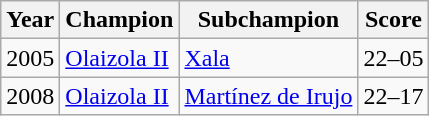<table class="wikitable">
<tr>
<th>Year</th>
<th>Champion</th>
<th>Subchampion</th>
<th>Score</th>
</tr>
<tr>
<td>2005</td>
<td><a href='#'>Olaizola II</a></td>
<td><a href='#'>Xala</a></td>
<td>22–05</td>
</tr>
<tr>
<td>2008</td>
<td><a href='#'>Olaizola II</a></td>
<td><a href='#'>Martínez de Irujo</a></td>
<td>22–17</td>
</tr>
</table>
